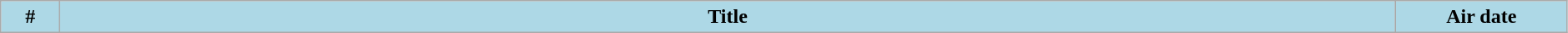<table class="wikitable plainrowheaders" style="width:99%; background:#fff;">
<tr>
<th style="background:#add8e6; width:40px;">#</th>
<th style="background: #add8e6;">Title</th>
<th style="background:#add8e6; width:130px;">Air date<br>
</th>
</tr>
</table>
